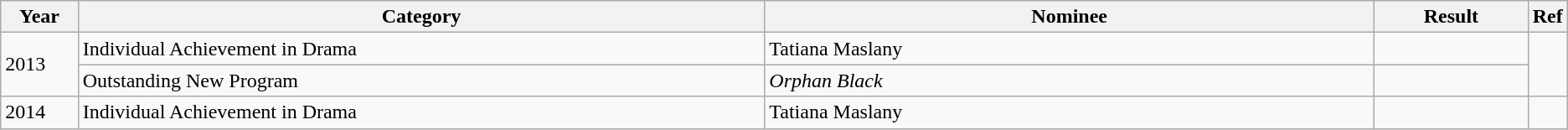<table class="wikitable">
<tr>
<th width=5%>Year</th>
<th width=45%>Category</th>
<th width=40%>Nominee</th>
<th width=10%>Result</th>
<th width=3%>Ref</th>
</tr>
<tr>
<td rowspan=2>2013</td>
<td>Individual Achievement in Drama</td>
<td>Tatiana Maslany</td>
<td></td>
<td rowspan=2></td>
</tr>
<tr>
<td>Outstanding New Program</td>
<td><em>Orphan Black</em></td>
<td></td>
</tr>
<tr>
<td>2014</td>
<td>Individual Achievement in Drama</td>
<td>Tatiana Maslany</td>
<td></td>
<td></td>
</tr>
</table>
